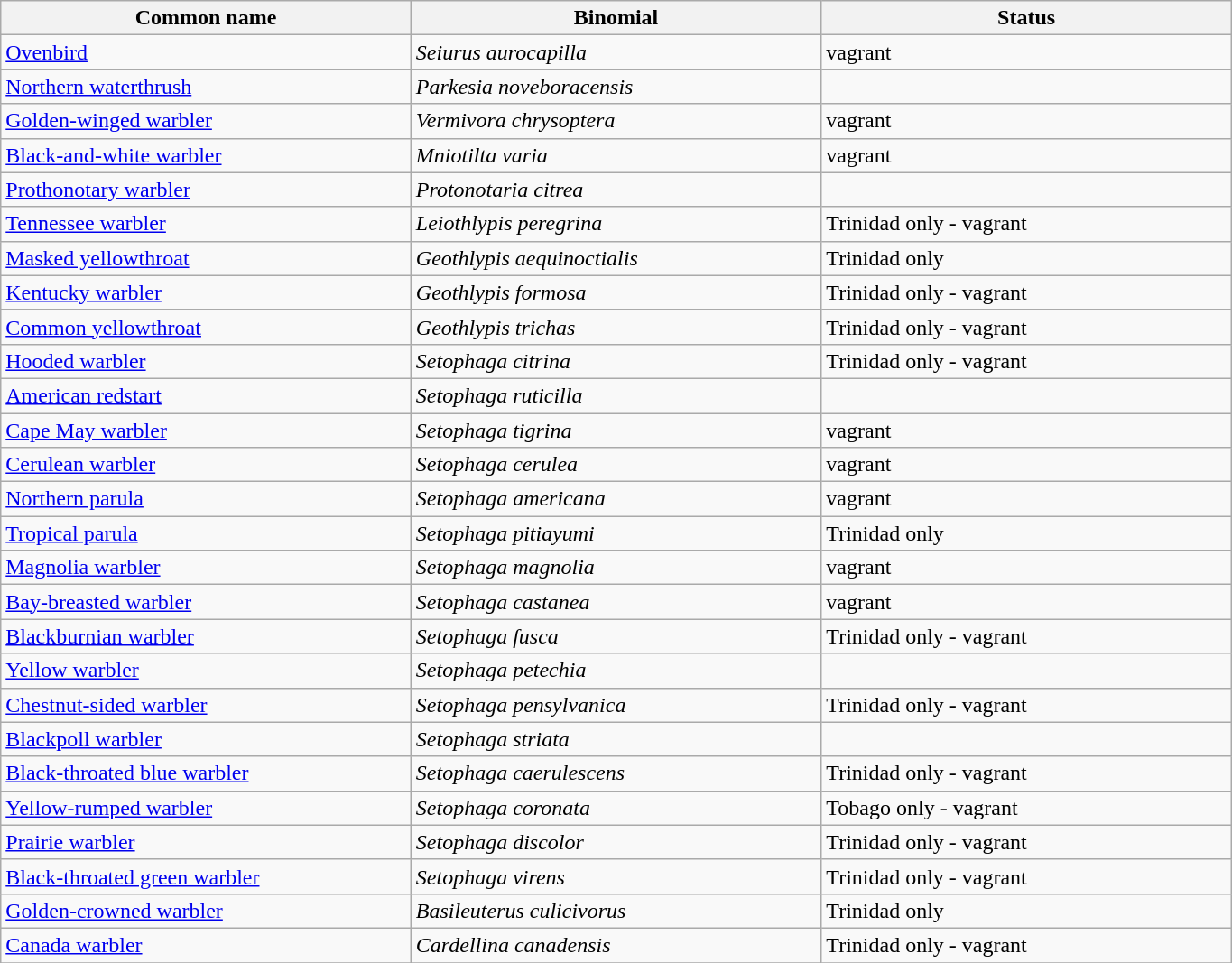<table width=72% class="wikitable">
<tr>
<th width=24%>Common name</th>
<th width=24%>Binomial</th>
<th width=24%>Status</th>
</tr>
<tr>
<td><a href='#'>Ovenbird</a></td>
<td><em>Seiurus aurocapilla</em></td>
<td>vagrant</td>
</tr>
<tr>
<td><a href='#'>Northern waterthrush</a></td>
<td><em>Parkesia noveboracensis</em></td>
<td></td>
</tr>
<tr>
<td><a href='#'>Golden-winged warbler</a></td>
<td><em>Vermivora chrysoptera</em></td>
<td>vagrant</td>
</tr>
<tr>
<td><a href='#'>Black-and-white warbler</a></td>
<td><em>Mniotilta varia</em></td>
<td>vagrant</td>
</tr>
<tr>
<td><a href='#'>Prothonotary warbler</a></td>
<td><em>Protonotaria citrea</em></td>
<td></td>
</tr>
<tr>
<td><a href='#'>Tennessee warbler</a></td>
<td><em>Leiothlypis peregrina</em></td>
<td>Trinidad only - vagrant</td>
</tr>
<tr>
<td><a href='#'>Masked yellowthroat</a></td>
<td><em>Geothlypis aequinoctialis</em></td>
<td>Trinidad only</td>
</tr>
<tr>
<td><a href='#'>Kentucky warbler</a></td>
<td><em>Geothlypis formosa</em></td>
<td>Trinidad only - vagrant</td>
</tr>
<tr>
<td><a href='#'>Common yellowthroat</a></td>
<td><em>Geothlypis trichas</em></td>
<td>Trinidad only - vagrant</td>
</tr>
<tr>
<td><a href='#'>Hooded warbler</a></td>
<td><em>Setophaga citrina</em></td>
<td>Trinidad only - vagrant</td>
</tr>
<tr>
<td><a href='#'>American redstart</a></td>
<td><em>Setophaga ruticilla</em></td>
<td></td>
</tr>
<tr>
<td><a href='#'>Cape May warbler</a></td>
<td><em>Setophaga tigrina</em></td>
<td>vagrant</td>
</tr>
<tr>
<td><a href='#'>Cerulean warbler</a></td>
<td><em>Setophaga cerulea</em></td>
<td>vagrant</td>
</tr>
<tr>
<td><a href='#'>Northern parula</a></td>
<td><em>Setophaga americana</em></td>
<td>vagrant</td>
</tr>
<tr>
<td><a href='#'>Tropical parula</a></td>
<td><em>Setophaga pitiayumi</em></td>
<td>Trinidad only</td>
</tr>
<tr>
<td><a href='#'>Magnolia warbler</a></td>
<td><em>Setophaga magnolia</em></td>
<td>vagrant</td>
</tr>
<tr>
<td><a href='#'>Bay-breasted warbler</a></td>
<td><em>Setophaga castanea</em></td>
<td>vagrant</td>
</tr>
<tr>
<td><a href='#'>Blackburnian warbler</a></td>
<td><em>Setophaga fusca</em></td>
<td>Trinidad only - vagrant</td>
</tr>
<tr>
<td><a href='#'>Yellow warbler</a></td>
<td><em>Setophaga petechia</em></td>
<td></td>
</tr>
<tr>
<td><a href='#'>Chestnut-sided warbler</a></td>
<td><em>Setophaga pensylvanica</em></td>
<td>Trinidad only - vagrant</td>
</tr>
<tr>
<td><a href='#'>Blackpoll warbler</a></td>
<td><em>Setophaga striata</em></td>
<td></td>
</tr>
<tr>
<td><a href='#'>Black-throated blue warbler</a></td>
<td><em>Setophaga caerulescens</em></td>
<td>Trinidad only - vagrant</td>
</tr>
<tr>
<td><a href='#'>Yellow-rumped warbler</a></td>
<td><em>Setophaga coronata</em></td>
<td>Tobago only - vagrant</td>
</tr>
<tr>
<td><a href='#'>Prairie warbler</a></td>
<td><em>Setophaga discolor</em></td>
<td>Trinidad only - vagrant</td>
</tr>
<tr>
<td><a href='#'>Black-throated green warbler</a></td>
<td><em>Setophaga virens</em></td>
<td>Trinidad only - vagrant</td>
</tr>
<tr>
<td><a href='#'>Golden-crowned warbler</a></td>
<td><em>Basileuterus culicivorus</em></td>
<td>Trinidad only</td>
</tr>
<tr>
<td><a href='#'>Canada warbler</a></td>
<td><em>Cardellina canadensis</em></td>
<td>Trinidad only - vagrant</td>
</tr>
<tr>
</tr>
</table>
